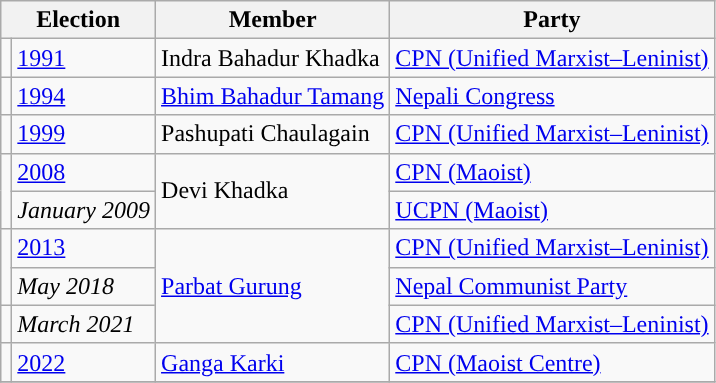<table class="wikitable">
<tr>
<th colspan="2">Election</th>
<th>Member</th>
<th>Party</th>
</tr>
<tr>
<td style="background-color:"></td>
<td><a href='#'>1991</a></td>
<td>Indra Bahadur Khadka</td>
<td><a href='#'>CPN (Unified Marxist–Leninist)</a></td>
</tr>
<tr>
<td style="background-color:"></td>
<td><a href='#'>1994</a></td>
<td><a href='#'>Bhim Bahadur Tamang</a></td>
<td><a href='#'>Nepali Congress</a></td>
</tr>
<tr>
<td style="background-color:"></td>
<td><a href='#'>1999</a></td>
<td>Pashupati Chaulagain</td>
<td><a href='#'>CPN (Unified Marxist–Leninist)</a></td>
</tr>
<tr>
<td rowspan="2" style="background-color:"></td>
<td><a href='#'>2008</a></td>
<td rowspan="2">Devi Khadka</td>
<td><a href='#'>CPN (Maoist)</a></td>
</tr>
<tr>
<td><em>January 2009</em></td>
<td><a href='#'>UCPN (Maoist)</a></td>
</tr>
<tr>
<td rowspan="2" style="background-color:"></td>
<td><a href='#'>2013</a></td>
<td rowspan="3"><a href='#'>Parbat Gurung</a></td>
<td><a href='#'>CPN (Unified Marxist–Leninist)</a></td>
</tr>
<tr>
<td><em>May 2018</em></td>
<td><a href='#'>Nepal Communist Party</a></td>
</tr>
<tr>
<td style="background-color:"></td>
<td><em>March 2021</em></td>
<td><a href='#'>CPN (Unified Marxist–Leninist)</a></td>
</tr>
<tr>
<td></td>
<td><a href='#'>2022</a></td>
<td><a href='#'>Ganga Karki</a></td>
<td><a href='#'>CPN (Maoist Centre)</a></td>
</tr>
<tr>
</tr>
</table>
